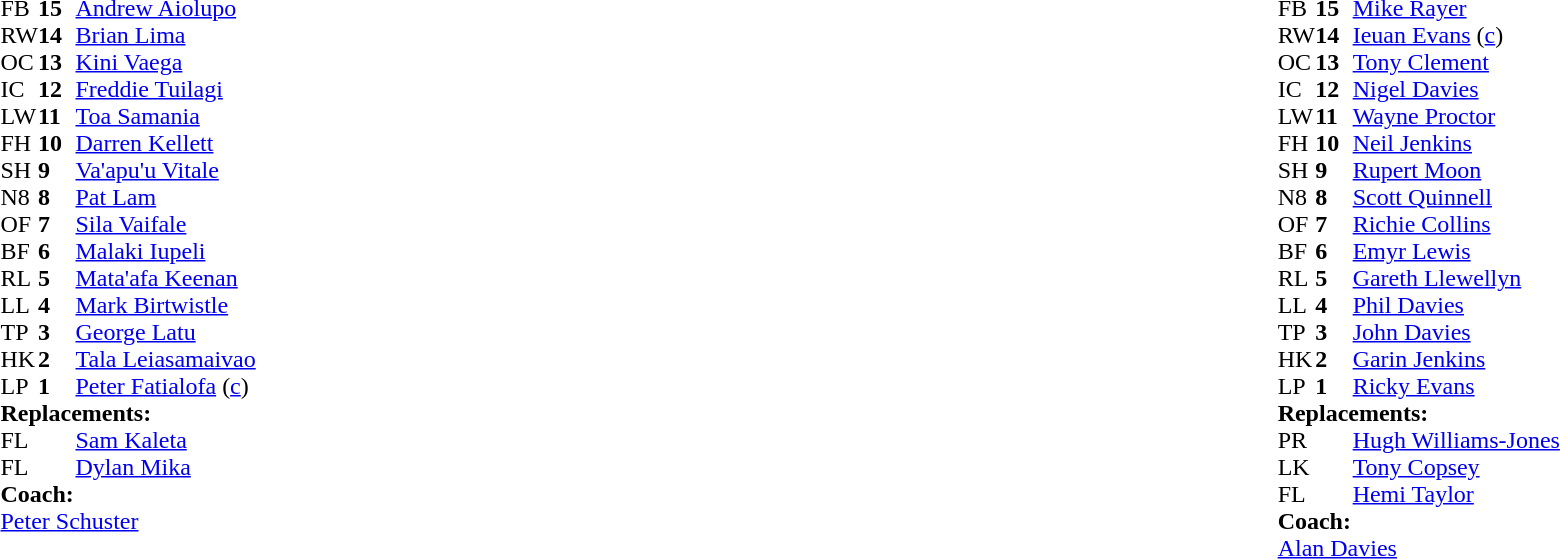<table style="width:100%">
<tr>
<td style="vertical-align:top;width:50%"><br><table cellspacing="0" cellpadding="0">
<tr>
<th width="25"></th>
<th width="25"></th>
</tr>
<tr>
<td>FB</td>
<td><strong>15</strong></td>
<td><a href='#'>Andrew Aiolupo</a></td>
</tr>
<tr>
<td>RW</td>
<td><strong>14</strong></td>
<td><a href='#'>Brian Lima</a></td>
</tr>
<tr>
<td>OC</td>
<td><strong>13</strong></td>
<td><a href='#'>Kini Vaega</a></td>
</tr>
<tr>
<td>IC</td>
<td><strong>12</strong></td>
<td><a href='#'>Freddie Tuilagi</a></td>
</tr>
<tr>
<td>LW</td>
<td><strong>11</strong></td>
<td><a href='#'>Toa Samania</a></td>
</tr>
<tr>
<td>FH</td>
<td><strong>10</strong></td>
<td><a href='#'>Darren Kellett</a></td>
</tr>
<tr>
<td>SH</td>
<td><strong>9</strong></td>
<td><a href='#'>Va'apu'u Vitale</a></td>
</tr>
<tr>
<td>N8</td>
<td><strong>8</strong></td>
<td><a href='#'>Pat Lam</a></td>
<td></td>
<td></td>
</tr>
<tr>
<td>OF</td>
<td><strong>7</strong></td>
<td><a href='#'>Sila Vaifale</a></td>
</tr>
<tr>
<td>BF</td>
<td><strong>6</strong></td>
<td><a href='#'>Malaki Iupeli</a></td>
</tr>
<tr>
<td>RL</td>
<td><strong>5</strong></td>
<td><a href='#'>Mata'afa Keenan</a></td>
<td></td>
<td></td>
</tr>
<tr>
<td>LL</td>
<td><strong>4</strong></td>
<td><a href='#'>Mark Birtwistle</a></td>
</tr>
<tr>
<td>TP</td>
<td><strong>3</strong></td>
<td><a href='#'>George Latu</a></td>
</tr>
<tr>
<td>HK</td>
<td><strong>2</strong></td>
<td><a href='#'>Tala Leiasamaivao</a></td>
</tr>
<tr>
<td>LP</td>
<td><strong>1</strong></td>
<td><a href='#'>Peter Fatialofa</a> (<a href='#'>c</a>)</td>
</tr>
<tr>
<td colspan="3"><strong>Replacements:</strong></td>
</tr>
<tr>
<td>FL</td>
<td><strong> </strong></td>
<td><a href='#'>Sam Kaleta</a></td>
<td></td>
<td></td>
</tr>
<tr>
<td>FL</td>
<td><strong> </strong></td>
<td><a href='#'>Dylan Mika</a></td>
<td></td>
<td></td>
</tr>
<tr>
<td colspan="3"><strong>Coach:</strong></td>
</tr>
<tr>
<td colspan="3"><a href='#'>Peter Schuster</a></td>
</tr>
</table>
</td>
<td style="vertical-align:top"></td>
<td style="vertical-align:top;width:50%"><br><table cellspacing="0" cellpadding="0" style="margin:auto">
<tr>
<th width="25"></th>
<th width="25"></th>
</tr>
<tr>
<td>FB</td>
<td><strong>15</strong></td>
<td><a href='#'>Mike Rayer</a></td>
</tr>
<tr>
<td>RW</td>
<td><strong>14</strong></td>
<td><a href='#'>Ieuan Evans</a> (<a href='#'>c</a>)</td>
</tr>
<tr>
<td>OC</td>
<td><strong>13</strong></td>
<td><a href='#'>Tony Clement</a></td>
</tr>
<tr>
<td>IC</td>
<td><strong>12</strong></td>
<td><a href='#'>Nigel Davies</a></td>
</tr>
<tr>
<td>LW</td>
<td><strong>11</strong></td>
<td><a href='#'>Wayne Proctor</a></td>
</tr>
<tr>
<td>FH</td>
<td><strong>10</strong></td>
<td><a href='#'>Neil Jenkins</a></td>
</tr>
<tr>
<td>SH</td>
<td><strong>9</strong></td>
<td><a href='#'>Rupert Moon</a></td>
</tr>
<tr>
<td>N8</td>
<td><strong>8</strong></td>
<td><a href='#'>Scott Quinnell</a></td>
<td></td>
<td></td>
</tr>
<tr>
<td>OF</td>
<td><strong>7</strong></td>
<td><a href='#'>Richie Collins</a></td>
</tr>
<tr>
<td>BF</td>
<td><strong>6</strong></td>
<td><a href='#'>Emyr Lewis</a></td>
</tr>
<tr>
<td>RL</td>
<td><strong>5</strong></td>
<td><a href='#'>Gareth Llewellyn</a></td>
</tr>
<tr>
<td>LL</td>
<td><strong>4</strong></td>
<td><a href='#'>Phil Davies</a></td>
<td></td>
<td></td>
</tr>
<tr>
<td>TP</td>
<td><strong>3</strong></td>
<td><a href='#'>John Davies</a></td>
</tr>
<tr>
<td>HK</td>
<td><strong>2</strong></td>
<td><a href='#'>Garin Jenkins</a></td>
</tr>
<tr>
<td>LP</td>
<td><strong>1</strong></td>
<td><a href='#'>Ricky Evans</a></td>
<td></td>
<td></td>
</tr>
<tr>
<td colspan="3"><strong>Replacements:</strong></td>
</tr>
<tr>
<td>PR</td>
<td><strong> </strong></td>
<td><a href='#'>Hugh Williams-Jones</a></td>
<td></td>
<td></td>
</tr>
<tr>
<td>LK</td>
<td><strong> </strong></td>
<td><a href='#'>Tony Copsey</a></td>
<td></td>
<td></td>
</tr>
<tr>
<td>FL</td>
<td><strong> </strong></td>
<td><a href='#'>Hemi Taylor</a></td>
<td></td>
<td></td>
</tr>
<tr>
<td colspan="3"><strong>Coach:</strong></td>
</tr>
<tr>
<td colspan="3"><a href='#'>Alan Davies</a></td>
</tr>
</table>
</td>
</tr>
</table>
